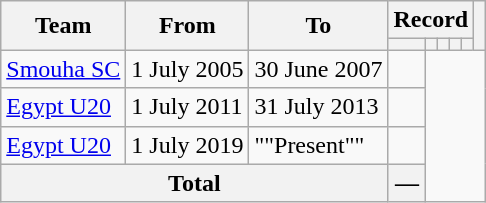<table class=wikitable style=text-align:center>
<tr>
<th rowspan=2>Team</th>
<th rowspan=2>From</th>
<th rowspan=2>To</th>
<th colspan=5>Record</th>
<th rowspan=2></th>
</tr>
<tr>
<th></th>
<th></th>
<th></th>
<th></th>
<th></th>
</tr>
<tr>
<td align=left><a href='#'>Smouha SC</a></td>
<td align=left>1 July 2005</td>
<td align=left>30 June 2007<br></td>
<td></td>
</tr>
<tr>
<td align=left><a href='#'>Egypt U20</a></td>
<td align=left>1 July 2011</td>
<td align=left>31 July 2013<br></td>
<td></td>
</tr>
<tr>
<td align=left><a href='#'>Egypt U20</a></td>
<td align=left>1 July 2019</td>
<td align=left>""Present""<br></td>
<td></td>
</tr>
<tr>
<th colspan=3>Total<br></th>
<th>—</th>
</tr>
</table>
